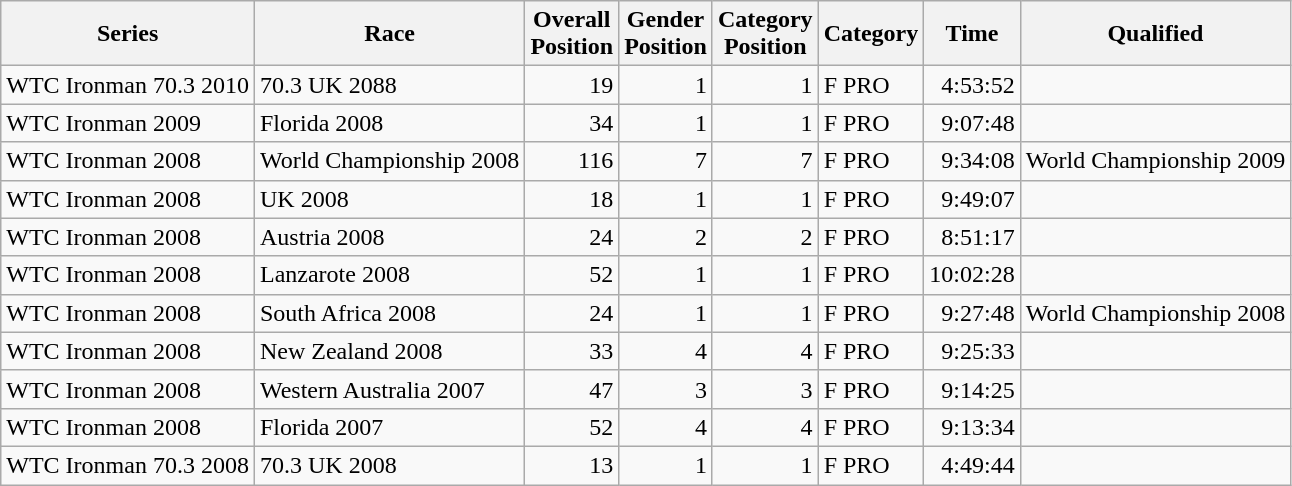<table class="wikitable sortable">
<tr>
<th>Series</th>
<th>Race</th>
<th>Overall<br>Position</th>
<th>Gender<br>Position</th>
<th>Category<br>Position</th>
<th>Category</th>
<th>Time</th>
<th>Qualified</th>
</tr>
<tr>
<td>WTC Ironman 70.3 2010</td>
<td>70.3 UK 2088</td>
<td align = "right">19</td>
<td align = "right">1</td>
<td align = "right">1</td>
<td>F PRO</td>
<td align = "right">4:53:52</td>
<td></td>
</tr>
<tr>
<td>WTC Ironman 2009</td>
<td>Florida 2008</td>
<td align = "right">34</td>
<td align = "right">1</td>
<td align = "right">1</td>
<td>F PRO</td>
<td align = "right">9:07:48</td>
<td></td>
</tr>
<tr>
<td>WTC Ironman 2008</td>
<td>World Championship 2008</td>
<td align = "right">116</td>
<td align = "right">7</td>
<td align = "right">7</td>
<td>F PRO</td>
<td align = "right">9:34:08</td>
<td>World Championship 2009</td>
</tr>
<tr>
<td>WTC Ironman 2008</td>
<td>UK 2008</td>
<td align = "right">18</td>
<td align = "right">1</td>
<td align = "right">1</td>
<td>F PRO</td>
<td align = "right">9:49:07</td>
<td></td>
</tr>
<tr>
<td>WTC Ironman 2008</td>
<td>Austria 2008</td>
<td align = "right">24</td>
<td align = "right">2</td>
<td align = "right">2</td>
<td>F PRO</td>
<td align = "right">8:51:17</td>
<td></td>
</tr>
<tr>
<td>WTC Ironman 2008</td>
<td>Lanzarote 2008</td>
<td align = "right">52</td>
<td align = "right">1</td>
<td align = "right">1</td>
<td>F PRO</td>
<td align = "right">10:02:28</td>
<td></td>
</tr>
<tr>
<td>WTC Ironman 2008</td>
<td>South Africa 2008</td>
<td align = "right">24</td>
<td align = "right">1</td>
<td align = "right">1</td>
<td>F PRO</td>
<td align = "right">9:27:48</td>
<td>World Championship 2008</td>
</tr>
<tr>
<td>WTC Ironman 2008</td>
<td>New Zealand 2008</td>
<td align = "right">33</td>
<td align = "right">4</td>
<td align = "right">4</td>
<td>F PRO</td>
<td align = "right">9:25:33</td>
<td></td>
</tr>
<tr>
<td>WTC Ironman 2008</td>
<td>Western Australia 2007</td>
<td align = "right">47</td>
<td align = "right">3</td>
<td align = "right">3</td>
<td>F PRO</td>
<td align = "right">9:14:25</td>
<td></td>
</tr>
<tr>
<td>WTC Ironman 2008</td>
<td>Florida 2007</td>
<td align = "right">52</td>
<td align = "right">4</td>
<td align = "right">4</td>
<td>F PRO</td>
<td align = "right">9:13:34</td>
<td></td>
</tr>
<tr>
<td>WTC Ironman 70.3 2008</td>
<td>70.3 UK 2008</td>
<td align = "right">13</td>
<td align = "right">1</td>
<td align = "right">1</td>
<td>F PRO</td>
<td align = "right">4:49:44</td>
<td></td>
</tr>
</table>
